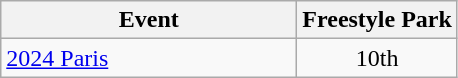<table class="wikitable" style="text-align: center;">
<tr ">
<th style="width:190px;">Event</th>
<th>Freestyle Park</th>
</tr>
<tr>
<td align=left> <a href='#'>2024 Paris</a></td>
<td>10th</td>
</tr>
</table>
